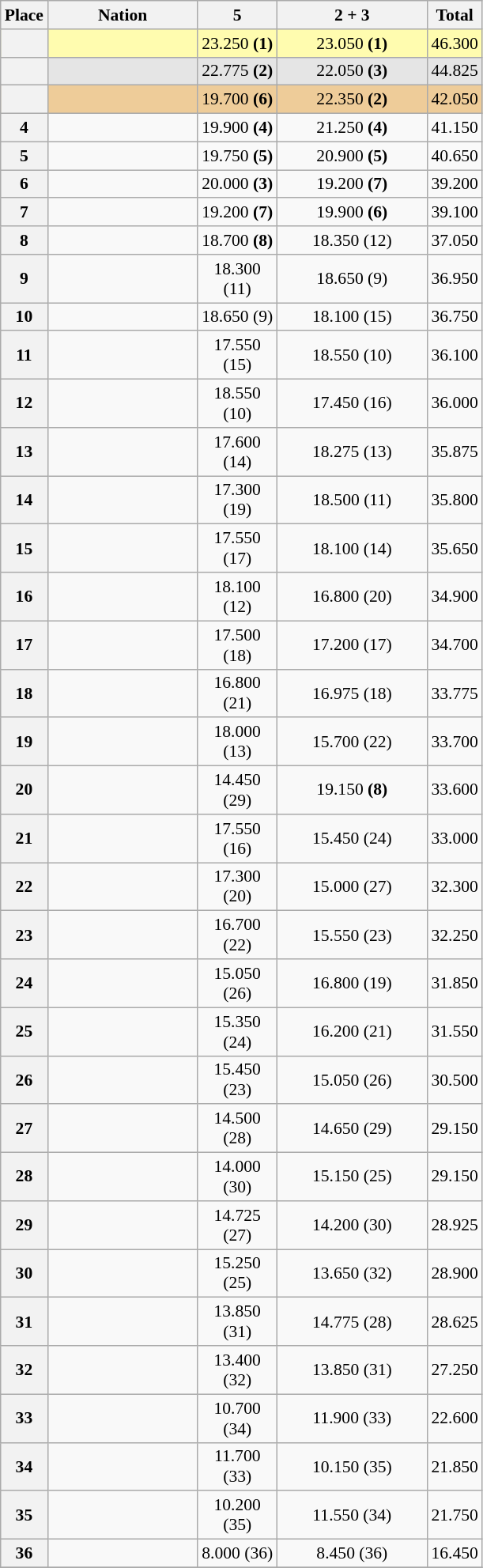<table class="wikitable sortable" style="text-align:center; font-size:90%">
<tr>
<th scope="col" style="width:20px;">Place</th>
<th ! scope="col" style="width:120px;">Nation</th>
<th ! scope="col" style="width:60px;">5 </th>
<th ! scope="col" style="width:120px;">2  + 3 </th>
<th scope=col>Total</th>
</tr>
<tr bgcolor=fffcaf>
<th scope=row></th>
<td align=left></td>
<td>23.250 <strong>(1)</strong></td>
<td>23.050 <strong>(1)</strong></td>
<td>46.300</td>
</tr>
<tr bgcolor=e5e5e5>
<th scope=row></th>
<td align=left></td>
<td>22.775 <strong>(2)</strong></td>
<td>22.050 <strong>(3)</strong></td>
<td>44.825</td>
</tr>
<tr bgcolor=eecc99>
<th scope=row></th>
<td align=left></td>
<td>19.700 <strong>(6)</strong></td>
<td>22.350 <strong>(2)</strong></td>
<td>42.050</td>
</tr>
<tr>
<th scope=row>4</th>
<td align=left></td>
<td>19.900 <strong>(4)</strong></td>
<td>21.250 <strong>(4)</strong></td>
<td>41.150</td>
</tr>
<tr>
<th scope=row>5</th>
<td align=left></td>
<td>19.750 <strong>(5)</strong></td>
<td>20.900 <strong>(5)</strong></td>
<td>40.650</td>
</tr>
<tr>
<th scope=row>6</th>
<td align=left></td>
<td>20.000 <strong>(3)</strong></td>
<td>19.200 <strong>(7)</strong></td>
<td>39.200</td>
</tr>
<tr>
<th scope=row>7</th>
<td align=left></td>
<td>19.200 <strong>(7)</strong></td>
<td>19.900 <strong>(6)</strong></td>
<td>39.100</td>
</tr>
<tr>
<th scope=row>8</th>
<td align=left></td>
<td>18.700 <strong>(8)</strong></td>
<td>18.350 (12)</td>
<td>37.050</td>
</tr>
<tr>
<th scope=row>9</th>
<td align=left></td>
<td>18.300 (11)</td>
<td>18.650 (9)</td>
<td>36.950</td>
</tr>
<tr>
<th scope=row>10</th>
<td align=left></td>
<td>18.650 (9)</td>
<td>18.100 (15)</td>
<td>36.750</td>
</tr>
<tr>
<th scope=row>11</th>
<td align=left></td>
<td>17.550 (15)</td>
<td>18.550 (10)</td>
<td>36.100</td>
</tr>
<tr>
<th scope=row>12</th>
<td align=left></td>
<td>18.550 (10)</td>
<td>17.450 (16)</td>
<td>36.000</td>
</tr>
<tr>
<th scope=row>13</th>
<td align=left></td>
<td>17.600 (14)</td>
<td>18.275 (13)</td>
<td>35.875</td>
</tr>
<tr>
<th scope=row>14</th>
<td align=left></td>
<td>17.300 (19)</td>
<td>18.500 (11)</td>
<td>35.800</td>
</tr>
<tr>
<th scope=row>15</th>
<td align=left></td>
<td>17.550 (17)</td>
<td>18.100 (14)</td>
<td>35.650</td>
</tr>
<tr>
<th scope=row>16</th>
<td align=left></td>
<td>18.100 (12)</td>
<td>16.800 (20)</td>
<td>34.900</td>
</tr>
<tr>
<th scope=row>17</th>
<td align=left></td>
<td>17.500 (18)</td>
<td>17.200 (17)</td>
<td>34.700</td>
</tr>
<tr>
<th scope=row>18</th>
<td align=left></td>
<td>16.800 (21)</td>
<td>16.975 (18)</td>
<td>33.775</td>
</tr>
<tr>
<th scope=row>19</th>
<td align=left></td>
<td>18.000 (13)</td>
<td>15.700 (22)</td>
<td>33.700</td>
</tr>
<tr>
<th scope=row>20</th>
<td align=left></td>
<td>14.450 (29)</td>
<td>19.150 <strong>(8)</strong></td>
<td>33.600</td>
</tr>
<tr>
<th scope=row>21</th>
<td align=left></td>
<td>17.550 (16)</td>
<td>15.450 (24)</td>
<td>33.000</td>
</tr>
<tr>
<th scope=row>22</th>
<td align=left></td>
<td>17.300 (20)</td>
<td>15.000 (27)</td>
<td>32.300</td>
</tr>
<tr>
<th scope=row>23</th>
<td align=left></td>
<td>16.700 (22)</td>
<td>15.550 (23)</td>
<td>32.250</td>
</tr>
<tr>
<th scope=row>24</th>
<td align=left></td>
<td>15.050 (26)</td>
<td>16.800 (19)</td>
<td>31.850</td>
</tr>
<tr>
<th scope=row>25</th>
<td align=left></td>
<td>15.350 (24)</td>
<td>16.200 (21)</td>
<td>31.550</td>
</tr>
<tr>
<th scope=row>26</th>
<td align=left></td>
<td>15.450 (23)</td>
<td>15.050 (26)</td>
<td>30.500</td>
</tr>
<tr>
<th scope=row>27</th>
<td align=left></td>
<td>14.500 (28)</td>
<td>14.650 (29)</td>
<td>29.150</td>
</tr>
<tr>
<th scope=row>28</th>
<td align=left></td>
<td>14.000 (30)</td>
<td>15.150 (25)</td>
<td>29.150</td>
</tr>
<tr>
<th scope=row>29</th>
<td align=left></td>
<td>14.725 (27)</td>
<td>14.200 (30)</td>
<td>28.925</td>
</tr>
<tr>
<th scope=row>30</th>
<td align=left></td>
<td>15.250 (25)</td>
<td>13.650 (32)</td>
<td>28.900</td>
</tr>
<tr>
<th scope=row>31</th>
<td align=left></td>
<td>13.850 (31)</td>
<td>14.775 (28)</td>
<td>28.625</td>
</tr>
<tr>
<th scope=row>32</th>
<td align=left></td>
<td>13.400 (32)</td>
<td>13.850 (31)</td>
<td>27.250</td>
</tr>
<tr>
<th scope=row>33</th>
<td align=left></td>
<td>10.700 (34)</td>
<td>11.900 (33)</td>
<td>22.600</td>
</tr>
<tr>
<th scope=row>34</th>
<td align=left></td>
<td>11.700 (33)</td>
<td>10.150 (35)</td>
<td>21.850</td>
</tr>
<tr>
<th scope=row>35</th>
<td align=left></td>
<td>10.200 (35)</td>
<td>11.550 (34)</td>
<td>21.750</td>
</tr>
<tr>
<th scope=row>36</th>
<td align=left></td>
<td>8.000 (36)</td>
<td>8.450 (36)</td>
<td>16.450</td>
</tr>
<tr>
</tr>
</table>
